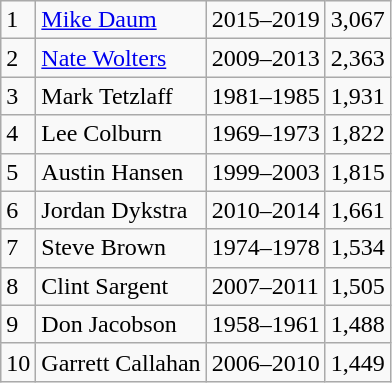<table class="wikitable">
<tr>
<td>1</td>
<td><a href='#'>Mike Daum</a></td>
<td>2015–2019</td>
<td>3,067</td>
</tr>
<tr>
<td>2</td>
<td><a href='#'>Nate Wolters</a></td>
<td>2009–2013</td>
<td>2,363</td>
</tr>
<tr>
<td>3</td>
<td>Mark Tetzlaff</td>
<td>1981–1985</td>
<td>1,931</td>
</tr>
<tr>
<td>4</td>
<td>Lee Colburn</td>
<td>1969–1973</td>
<td>1,822</td>
</tr>
<tr>
<td>5</td>
<td>Austin Hansen</td>
<td>1999–2003</td>
<td>1,815</td>
</tr>
<tr>
<td>6</td>
<td>Jordan Dykstra</td>
<td>2010–2014</td>
<td>1,661</td>
</tr>
<tr>
<td>7</td>
<td>Steve Brown</td>
<td>1974–1978</td>
<td>1,534</td>
</tr>
<tr>
<td>8</td>
<td>Clint Sargent</td>
<td>2007–2011</td>
<td>1,505</td>
</tr>
<tr>
<td>9</td>
<td>Don Jacobson</td>
<td>1958–1961</td>
<td>1,488</td>
</tr>
<tr>
<td>10</td>
<td>Garrett Callahan</td>
<td>2006–2010</td>
<td>1,449</td>
</tr>
</table>
